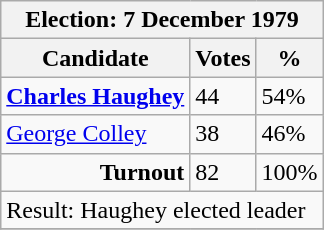<table class=wikitable>
<tr>
<th colspan=3>Election: 7 December 1979</th>
</tr>
<tr>
<th>Candidate</th>
<th>Votes</th>
<th>%</th>
</tr>
<tr>
<td><strong><a href='#'>Charles Haughey</a></strong></td>
<td>44</td>
<td>54%</td>
</tr>
<tr>
<td><a href='#'>George Colley</a></td>
<td>38</td>
<td>46%</td>
</tr>
<tr>
<td align="right"><strong>Turnout</strong></td>
<td>82</td>
<td>100%</td>
</tr>
<tr>
<td colspan=3>Result: Haughey elected leader</td>
</tr>
<tr>
</tr>
</table>
